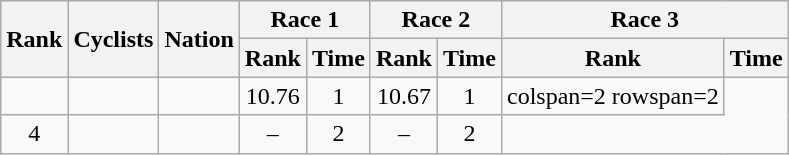<table class="wikitable sortable" style="text-align:center">
<tr>
<th rowspan=2>Rank</th>
<th rowspan=2>Cyclists</th>
<th rowspan=2>Nation</th>
<th colspan=2>Race 1</th>
<th colspan=2>Race 2</th>
<th colspan=2>Race 3</th>
</tr>
<tr>
<th>Rank</th>
<th>Time</th>
<th>Rank</th>
<th>Time</th>
<th>Rank</th>
<th>Time</th>
</tr>
<tr>
<td></td>
<td align=left></td>
<td align=left></td>
<td>10.76</td>
<td>1</td>
<td>10.67</td>
<td>1</td>
<td>colspan=2 rowspan=2 </td>
</tr>
<tr>
<td>4</td>
<td align=left></td>
<td align=left></td>
<td>–</td>
<td>2</td>
<td>–</td>
<td>2</td>
</tr>
</table>
